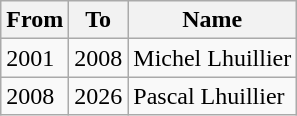<table class="wikitable">
<tr>
<th>From</th>
<th>To</th>
<th>Name</th>
</tr>
<tr>
<td>2001</td>
<td>2008</td>
<td>Michel Lhuillier</td>
</tr>
<tr>
<td>2008</td>
<td>2026</td>
<td>Pascal Lhuillier</td>
</tr>
</table>
